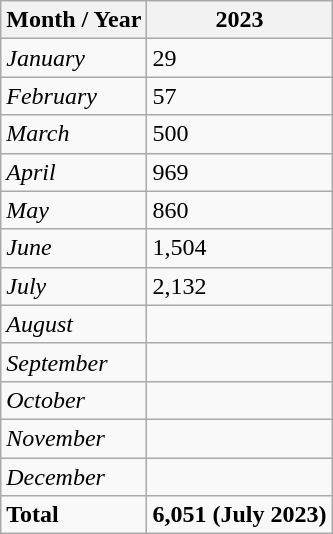<table class="wikitable">
<tr>
<th>Month / Year</th>
<th>2023</th>
</tr>
<tr>
<td><em>January</em></td>
<td>29</td>
</tr>
<tr>
<td><em>February</em></td>
<td>57</td>
</tr>
<tr>
<td><em>March</em></td>
<td>500</td>
</tr>
<tr>
<td><em>April</em></td>
<td>969</td>
</tr>
<tr>
<td><em>May</em></td>
<td>860</td>
</tr>
<tr>
<td><em>June</em></td>
<td>1,504</td>
</tr>
<tr>
<td><em>July</em></td>
<td>2,132</td>
</tr>
<tr>
<td><em>August</em></td>
<td></td>
</tr>
<tr>
<td><em>September</em></td>
<td></td>
</tr>
<tr>
<td><em>October</em></td>
<td></td>
</tr>
<tr>
<td><em>November</em></td>
<td></td>
</tr>
<tr>
<td><em>December</em></td>
<td></td>
</tr>
<tr>
<td><strong>Total</strong></td>
<td><strong>6,051 (July 2023)</strong></td>
</tr>
</table>
